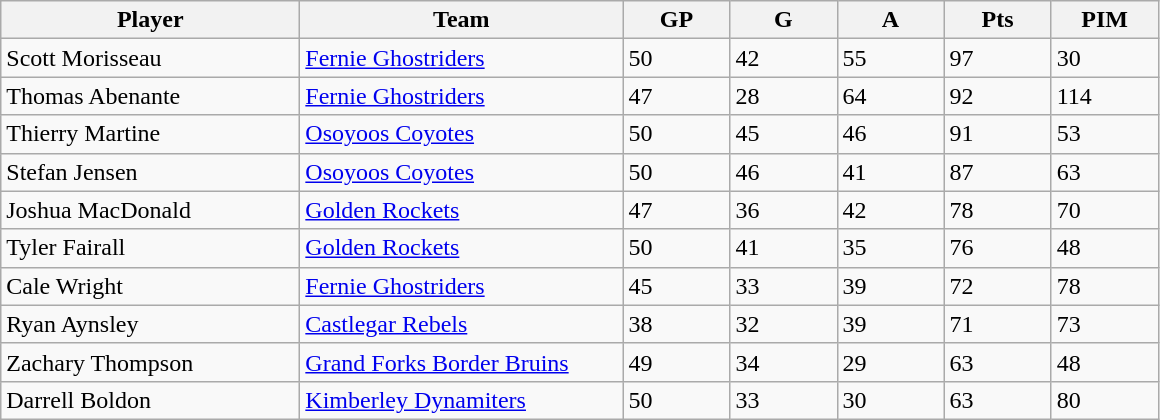<table class="wikitable sortable">
<tr>
<th style="width: 12em;">Player</th>
<th style="width: 13em;">Team</th>
<th style="width: 4em;">GP</th>
<th style="width: 4em;">G</th>
<th style="width: 4em;">A</th>
<th style="width: 4em;">Pts</th>
<th style="width: 4em;">PIM</th>
</tr>
<tr>
<td sortname>Scott Morisseau</td>
<td><a href='#'>Fernie Ghostriders</a></td>
<td>50</td>
<td>42</td>
<td>55</td>
<td>97</td>
<td>30</td>
</tr>
<tr>
<td sortname>Thomas Abenante</td>
<td><a href='#'>Fernie Ghostriders</a></td>
<td>47</td>
<td>28</td>
<td>64</td>
<td>92</td>
<td>114</td>
</tr>
<tr>
<td sortname>Thierry Martine</td>
<td><a href='#'>Osoyoos Coyotes</a></td>
<td>50</td>
<td>45</td>
<td>46</td>
<td>91</td>
<td>53</td>
</tr>
<tr>
<td sortname>Stefan Jensen</td>
<td><a href='#'>Osoyoos Coyotes</a></td>
<td>50</td>
<td>46</td>
<td>41</td>
<td>87</td>
<td>63</td>
</tr>
<tr>
<td sortname>Joshua MacDonald</td>
<td><a href='#'>Golden Rockets</a></td>
<td>47</td>
<td>36</td>
<td>42</td>
<td>78</td>
<td>70</td>
</tr>
<tr>
<td sortname>Tyler Fairall</td>
<td><a href='#'>Golden Rockets</a></td>
<td>50</td>
<td>41</td>
<td>35</td>
<td>76</td>
<td>48</td>
</tr>
<tr>
<td sortname>Cale Wright</td>
<td><a href='#'>Fernie Ghostriders</a></td>
<td>45</td>
<td>33</td>
<td>39</td>
<td>72</td>
<td>78</td>
</tr>
<tr>
<td sortname>Ryan Aynsley</td>
<td><a href='#'>Castlegar Rebels</a></td>
<td>38</td>
<td>32</td>
<td>39</td>
<td>71</td>
<td>73</td>
</tr>
<tr>
<td sortname>Zachary Thompson</td>
<td><a href='#'>Grand Forks Border Bruins</a></td>
<td>49</td>
<td>34</td>
<td>29</td>
<td>63</td>
<td>48</td>
</tr>
<tr>
<td sortname>Darrell Boldon</td>
<td><a href='#'>Kimberley Dynamiters</a></td>
<td>50</td>
<td>33</td>
<td>30</td>
<td>63</td>
<td>80</td>
</tr>
</table>
